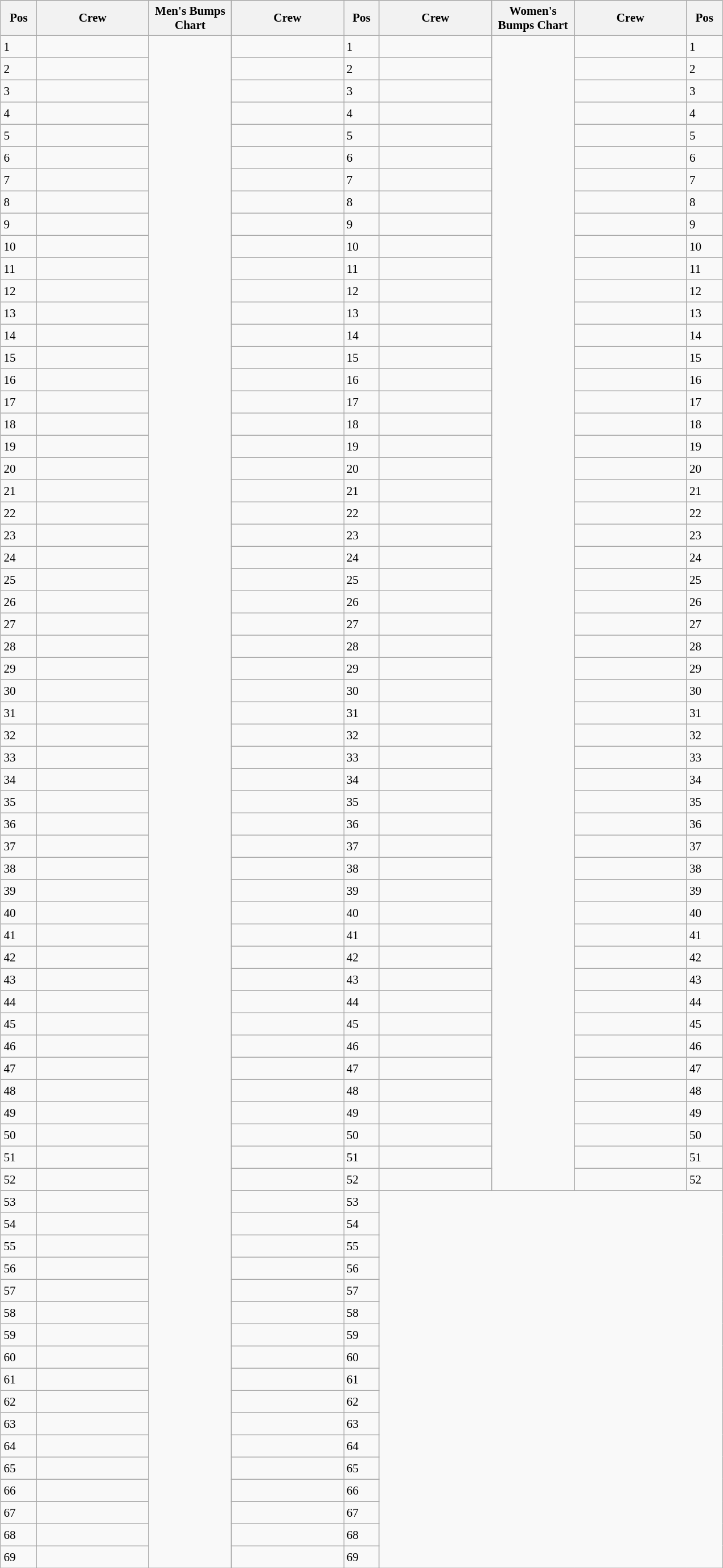<table class="wikitable" style="font-size:88%; white-space:nowrap; margin:0.5em auto">
<tr style="white-space:normal">
<th width=35>Pos</th>
<th width=125>Crew</th>
<th width=90>Men's Bumps Chart</th>
<th width=125>Crew</th>
<th width=35>Pos</th>
<th width=125>Crew</th>
<th width=90>Women's Bumps Chart</th>
<th width=125>Crew</th>
<th width=35>Pos</th>
</tr>
<tr style="height:26px">
<td>1</td>
<td></td>
<td rowspan="69" style="padding:0"><br></td>
<td></td>
<td>1</td>
<td></td>
<td rowspan="52" style="padding:0"><br></td>
<td></td>
<td>1</td>
</tr>
<tr style="height:26px">
<td>2</td>
<td></td>
<td></td>
<td>2</td>
<td></td>
<td></td>
<td>2</td>
</tr>
<tr style="height:26px">
<td>3</td>
<td></td>
<td></td>
<td>3</td>
<td></td>
<td></td>
<td>3</td>
</tr>
<tr style="height:26px">
<td>4</td>
<td></td>
<td></td>
<td>4</td>
<td></td>
<td></td>
<td>4</td>
</tr>
<tr style="height:26px">
<td>5</td>
<td></td>
<td></td>
<td>5</td>
<td></td>
<td></td>
<td>5</td>
</tr>
<tr style="height:26px">
<td>6</td>
<td></td>
<td></td>
<td>6</td>
<td></td>
<td></td>
<td>6</td>
</tr>
<tr style="height:26px">
<td>7</td>
<td></td>
<td></td>
<td>7</td>
<td></td>
<td></td>
<td>7</td>
</tr>
<tr style="height:26px">
<td>8</td>
<td></td>
<td></td>
<td>8</td>
<td></td>
<td></td>
<td>8</td>
</tr>
<tr style="height:26px">
<td>9</td>
<td></td>
<td></td>
<td>9</td>
<td></td>
<td></td>
<td>9</td>
</tr>
<tr style="height:26px">
<td>10</td>
<td></td>
<td></td>
<td>10</td>
<td></td>
<td></td>
<td>10</td>
</tr>
<tr style="height:26px">
<td>11</td>
<td></td>
<td></td>
<td>11</td>
<td></td>
<td></td>
<td>11</td>
</tr>
<tr style="height:26px">
<td>12</td>
<td></td>
<td></td>
<td>12</td>
<td></td>
<td></td>
<td>12</td>
</tr>
<tr style="height:26px">
<td>13</td>
<td></td>
<td></td>
<td>13</td>
<td></td>
<td></td>
<td>13</td>
</tr>
<tr style="height:26px">
<td>14</td>
<td></td>
<td></td>
<td>14</td>
<td></td>
<td></td>
<td>14</td>
</tr>
<tr style="height:26px">
<td>15</td>
<td></td>
<td></td>
<td>15</td>
<td></td>
<td></td>
<td>15</td>
</tr>
<tr style="height:26px">
<td>16</td>
<td></td>
<td></td>
<td>16</td>
<td></td>
<td></td>
<td>16</td>
</tr>
<tr style="height:26px">
<td>17</td>
<td></td>
<td></td>
<td>17</td>
<td></td>
<td></td>
<td>17</td>
</tr>
<tr style="height:26px">
<td>18</td>
<td></td>
<td></td>
<td>18</td>
<td></td>
<td></td>
<td>18</td>
</tr>
<tr style="height:26px">
<td>19</td>
<td></td>
<td></td>
<td>19</td>
<td></td>
<td></td>
<td>19</td>
</tr>
<tr style="height:26px">
<td>20</td>
<td></td>
<td></td>
<td>20</td>
<td></td>
<td></td>
<td>20</td>
</tr>
<tr style="height:26px">
<td>21</td>
<td></td>
<td></td>
<td>21</td>
<td></td>
<td></td>
<td>21</td>
</tr>
<tr style="height:26px">
<td>22</td>
<td></td>
<td></td>
<td>22</td>
<td></td>
<td></td>
<td>22</td>
</tr>
<tr style="height:26px">
<td>23</td>
<td></td>
<td></td>
<td>23</td>
<td></td>
<td></td>
<td>23</td>
</tr>
<tr style="height:26px">
<td>24</td>
<td></td>
<td></td>
<td>24</td>
<td></td>
<td></td>
<td>24</td>
</tr>
<tr style="height:26px">
<td>25</td>
<td></td>
<td></td>
<td>25</td>
<td></td>
<td></td>
<td>25</td>
</tr>
<tr style="height:26px">
<td>26</td>
<td></td>
<td></td>
<td>26</td>
<td></td>
<td></td>
<td>26</td>
</tr>
<tr style="height:26px">
<td>27</td>
<td></td>
<td></td>
<td>27</td>
<td></td>
<td></td>
<td>27</td>
</tr>
<tr style="height:26px">
<td>28</td>
<td></td>
<td></td>
<td>28</td>
<td></td>
<td></td>
<td>28</td>
</tr>
<tr style="height:26px">
<td>29</td>
<td></td>
<td></td>
<td>29</td>
<td></td>
<td></td>
<td>29</td>
</tr>
<tr style="height:26px">
<td>30</td>
<td></td>
<td></td>
<td>30</td>
<td></td>
<td></td>
<td>30</td>
</tr>
<tr style="height:26px">
<td>31</td>
<td></td>
<td></td>
<td>31</td>
<td></td>
<td></td>
<td>31</td>
</tr>
<tr style="height:26px">
<td>32</td>
<td></td>
<td></td>
<td>32</td>
<td></td>
<td></td>
<td>32</td>
</tr>
<tr style="height:26px">
<td>33</td>
<td></td>
<td></td>
<td>33</td>
<td></td>
<td></td>
<td>33</td>
</tr>
<tr style="height:26px">
<td>34</td>
<td></td>
<td></td>
<td>34</td>
<td></td>
<td></td>
<td>34</td>
</tr>
<tr style="height:26px">
<td>35</td>
<td></td>
<td></td>
<td>35</td>
<td></td>
<td></td>
<td>35</td>
</tr>
<tr style="height:26px">
<td>36</td>
<td></td>
<td></td>
<td>36</td>
<td></td>
<td></td>
<td>36</td>
</tr>
<tr style="height:26px">
<td>37</td>
<td></td>
<td></td>
<td>37</td>
<td></td>
<td></td>
<td>37</td>
</tr>
<tr style="height:26px">
<td>38</td>
<td></td>
<td></td>
<td>38</td>
<td></td>
<td></td>
<td>38</td>
</tr>
<tr style="height:26px">
<td>39</td>
<td></td>
<td></td>
<td>39</td>
<td></td>
<td></td>
<td>39</td>
</tr>
<tr style="height:26px">
<td>40</td>
<td></td>
<td></td>
<td>40</td>
<td></td>
<td></td>
<td>40</td>
</tr>
<tr style="height:26px">
<td>41</td>
<td></td>
<td></td>
<td>41</td>
<td></td>
<td></td>
<td>41</td>
</tr>
<tr style="height:26px">
<td>42</td>
<td></td>
<td></td>
<td>42</td>
<td></td>
<td></td>
<td>42</td>
</tr>
<tr style="height:26px">
<td>43</td>
<td></td>
<td></td>
<td>43</td>
<td></td>
<td></td>
<td>43</td>
</tr>
<tr style="height:26px">
<td>44</td>
<td></td>
<td></td>
<td>44</td>
<td></td>
<td></td>
<td>44</td>
</tr>
<tr style="height:26px">
<td>45</td>
<td></td>
<td></td>
<td>45</td>
<td></td>
<td></td>
<td>45</td>
</tr>
<tr style="height:26px">
<td>46</td>
<td></td>
<td></td>
<td>46</td>
<td></td>
<td></td>
<td>46</td>
</tr>
<tr style="height:26px">
<td>47</td>
<td></td>
<td></td>
<td>47</td>
<td></td>
<td></td>
<td>47</td>
</tr>
<tr style="height:26px">
<td>48</td>
<td></td>
<td></td>
<td>48</td>
<td></td>
<td></td>
<td>48</td>
</tr>
<tr style="height:26px">
<td>49</td>
<td></td>
<td></td>
<td>49</td>
<td></td>
<td></td>
<td>49</td>
</tr>
<tr style="height:26px">
<td>50</td>
<td></td>
<td></td>
<td>50</td>
<td></td>
<td></td>
<td>50</td>
</tr>
<tr style="height:26px">
<td>51</td>
<td></td>
<td></td>
<td>51</td>
<td></td>
<td></td>
<td>51</td>
</tr>
<tr style="height:26px">
<td>52</td>
<td></td>
<td></td>
<td>52</td>
<td></td>
<td></td>
<td>52</td>
</tr>
<tr style="height:26px">
<td>53</td>
<td></td>
<td></td>
<td>53</td>
<td colspan="4" rowspan="17"> </td>
</tr>
<tr style="height:26px">
<td>54</td>
<td></td>
<td></td>
<td>54</td>
</tr>
<tr style="height:26px">
<td>55</td>
<td></td>
<td></td>
<td>55</td>
</tr>
<tr style="height:26px">
<td>56</td>
<td></td>
<td></td>
<td>56</td>
</tr>
<tr style="height:26px">
<td>57</td>
<td></td>
<td></td>
<td>57</td>
</tr>
<tr style="height:26px">
<td>58</td>
<td></td>
<td></td>
<td>58</td>
</tr>
<tr style="height:26px">
<td>59</td>
<td></td>
<td></td>
<td>59</td>
</tr>
<tr style="height:26px">
<td>60</td>
<td></td>
<td></td>
<td>60</td>
</tr>
<tr style="height:26px">
<td>61</td>
<td></td>
<td></td>
<td>61</td>
</tr>
<tr style="height:26px">
<td>62</td>
<td></td>
<td></td>
<td>62</td>
</tr>
<tr style="height:26px">
<td>63</td>
<td></td>
<td></td>
<td>63</td>
</tr>
<tr style="height:26px">
<td>64</td>
<td></td>
<td></td>
<td>64</td>
</tr>
<tr style="height:26px">
<td>65</td>
<td></td>
<td></td>
<td>65</td>
</tr>
<tr style="height:26px">
<td>66</td>
<td></td>
<td></td>
<td>66</td>
</tr>
<tr style="height:26px">
<td>67</td>
<td></td>
<td></td>
<td>67</td>
</tr>
<tr style="height:26px">
<td>68</td>
<td></td>
<td></td>
<td>68</td>
</tr>
<tr style="height:26px">
<td>69</td>
<td></td>
<td></td>
<td>69</td>
</tr>
</table>
